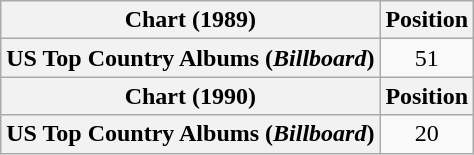<table class="wikitable plainrowheaders" style="text-align:center">
<tr>
<th scope="col">Chart (1989)</th>
<th scope="col">Position</th>
</tr>
<tr>
<th scope="row">US Top Country Albums (<em>Billboard</em>)</th>
<td>51</td>
</tr>
<tr>
<th scope="col">Chart (1990)</th>
<th scope="col">Position</th>
</tr>
<tr>
<th scope="row">US Top Country Albums (<em>Billboard</em>)</th>
<td>20</td>
</tr>
</table>
